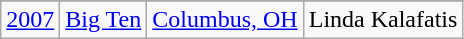<table class="wikitable">
<tr>
</tr>
<tr>
<td><a href='#'>2007</a></td>
<td><a href='#'>Big Ten</a></td>
<td><a href='#'>Columbus, OH</a></td>
<td>Linda Kalafatis</td>
</tr>
</table>
